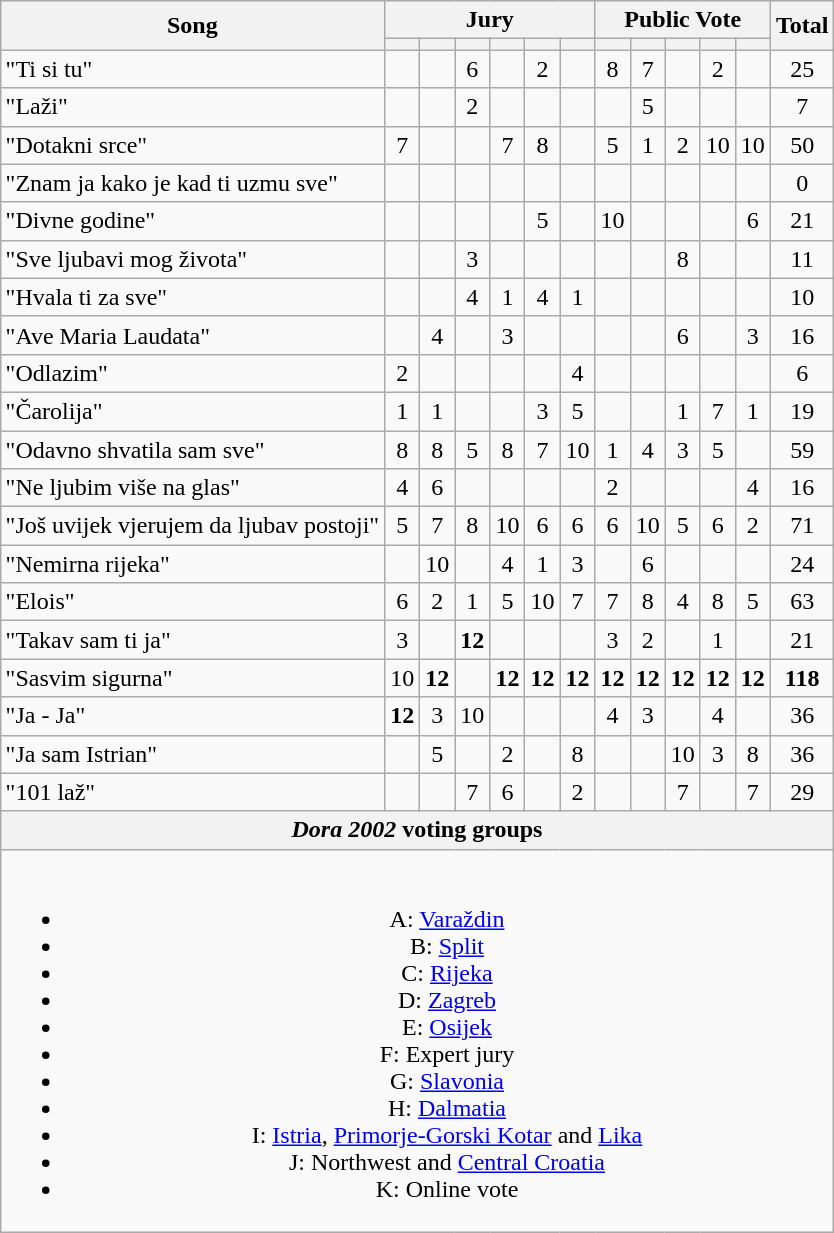<table class="wikitable collapsible" style="margin: 1em auto 1em auto; text-align:center;">
<tr>
<th rowspan="2">Song</th>
<th colspan="6">Jury</th>
<th colspan="5">Public Vote</th>
<th rowspan="2">Total</th>
</tr>
<tr>
<th></th>
<th></th>
<th></th>
<th></th>
<th></th>
<th></th>
<th></th>
<th></th>
<th></th>
<th></th>
<th></th>
</tr>
<tr>
<td align="left">"Ti si tu"</td>
<td></td>
<td></td>
<td>6</td>
<td></td>
<td>2</td>
<td></td>
<td>8</td>
<td>7</td>
<td></td>
<td>2</td>
<td></td>
<td>25</td>
</tr>
<tr>
<td align="left">"Laži"</td>
<td></td>
<td></td>
<td>2</td>
<td></td>
<td></td>
<td></td>
<td></td>
<td>5</td>
<td></td>
<td></td>
<td></td>
<td>7</td>
</tr>
<tr>
<td align="left">"Dotakni srce"</td>
<td>7</td>
<td></td>
<td></td>
<td>7</td>
<td>8</td>
<td></td>
<td>5</td>
<td>1</td>
<td>2</td>
<td>10</td>
<td>10</td>
<td>50</td>
</tr>
<tr>
<td align="left">"Znam ja kako je kad ti uzmu sve"</td>
<td></td>
<td></td>
<td></td>
<td></td>
<td></td>
<td></td>
<td></td>
<td></td>
<td></td>
<td></td>
<td></td>
<td>0</td>
</tr>
<tr>
<td align="left">"Divne godine"</td>
<td></td>
<td></td>
<td></td>
<td></td>
<td>5</td>
<td></td>
<td>10</td>
<td></td>
<td></td>
<td></td>
<td>6</td>
<td>21</td>
</tr>
<tr>
<td align="left">"Sve ljubavi mog života"</td>
<td></td>
<td></td>
<td>3</td>
<td></td>
<td></td>
<td></td>
<td></td>
<td></td>
<td>8</td>
<td></td>
<td></td>
<td>11</td>
</tr>
<tr>
<td align="left">"Hvala ti za sve"</td>
<td></td>
<td></td>
<td>4</td>
<td>1</td>
<td>4</td>
<td>1</td>
<td></td>
<td></td>
<td></td>
<td></td>
<td></td>
<td>10</td>
</tr>
<tr>
<td align="left">"Ave Maria Laudata"</td>
<td></td>
<td>4</td>
<td></td>
<td>3</td>
<td></td>
<td></td>
<td></td>
<td></td>
<td>6</td>
<td></td>
<td>3</td>
<td>16</td>
</tr>
<tr>
<td align="left">"Odlazim"</td>
<td>2</td>
<td></td>
<td></td>
<td></td>
<td></td>
<td>4</td>
<td></td>
<td></td>
<td></td>
<td></td>
<td></td>
<td>6</td>
</tr>
<tr>
<td align="left">"Čarolija"</td>
<td>1</td>
<td>1</td>
<td></td>
<td></td>
<td>3</td>
<td>5</td>
<td></td>
<td></td>
<td>1</td>
<td>7</td>
<td>1</td>
<td>19</td>
</tr>
<tr>
<td align="left">"Odavno shvatila sam sve"</td>
<td>8</td>
<td>8</td>
<td>5</td>
<td>8</td>
<td>7</td>
<td>10</td>
<td>1</td>
<td>4</td>
<td>3</td>
<td>5</td>
<td></td>
<td>59</td>
</tr>
<tr>
<td align="left">"Ne ljubim više na glas"</td>
<td>4</td>
<td>6</td>
<td></td>
<td></td>
<td></td>
<td></td>
<td>2</td>
<td></td>
<td></td>
<td></td>
<td>4</td>
<td>16</td>
</tr>
<tr>
<td align="left">"Još uvijek vjerujem da ljubav postoji"</td>
<td>5</td>
<td>7</td>
<td>8</td>
<td>10</td>
<td>6</td>
<td>6</td>
<td>6</td>
<td>10</td>
<td>5</td>
<td>6</td>
<td>2</td>
<td>71</td>
</tr>
<tr>
<td align="left">"Nemirna rijeka"</td>
<td></td>
<td>10</td>
<td></td>
<td>4</td>
<td>1</td>
<td>3</td>
<td></td>
<td>6</td>
<td></td>
<td></td>
<td></td>
<td>24</td>
</tr>
<tr>
<td align="left">"Elois"</td>
<td>6</td>
<td>2</td>
<td>1</td>
<td>5</td>
<td>10</td>
<td>7</td>
<td>7</td>
<td>8</td>
<td>4</td>
<td>8</td>
<td>5</td>
<td>63</td>
</tr>
<tr>
<td align="left">"Takav sam ti ja"</td>
<td>3</td>
<td></td>
<td><strong>12</strong></td>
<td></td>
<td></td>
<td></td>
<td>3</td>
<td>2</td>
<td></td>
<td>1</td>
<td></td>
<td>21</td>
</tr>
<tr>
<td align="left">"Sasvim sigurna"</td>
<td>10</td>
<td><strong>12</strong></td>
<td></td>
<td><strong>12</strong></td>
<td><strong>12</strong></td>
<td><strong>12</strong></td>
<td><strong>12</strong></td>
<td><strong>12</strong></td>
<td><strong>12</strong></td>
<td><strong>12</strong></td>
<td><strong>12</strong></td>
<td><strong>118</strong></td>
</tr>
<tr>
<td align="left">"Ja - Ja"</td>
<td><strong>12</strong></td>
<td>3</td>
<td>10</td>
<td></td>
<td></td>
<td></td>
<td>4</td>
<td>3</td>
<td></td>
<td>4</td>
<td></td>
<td>36</td>
</tr>
<tr>
<td align="left">"Ja sam Istrian"</td>
<td></td>
<td>5</td>
<td></td>
<td>2</td>
<td></td>
<td>8</td>
<td></td>
<td></td>
<td>10</td>
<td>3</td>
<td>8</td>
<td>36</td>
</tr>
<tr>
<td align="left">"101 laž"</td>
<td></td>
<td></td>
<td>7</td>
<td>6</td>
<td></td>
<td>2</td>
<td></td>
<td></td>
<td>7</td>
<td></td>
<td>7</td>
<td>29</td>
</tr>
<tr>
<th colspan="14"><em>Dora 2002</em> voting groups</th>
</tr>
<tr>
<td colspan="14"><br><ul><li>A: <a href='#'>Varaždin</a></li><li>B: <a href='#'>Split</a></li><li>C: <a href='#'>Rijeka</a></li><li>D: <a href='#'>Zagreb</a></li><li>E: <a href='#'>Osijek</a></li><li>F: Expert jury</li><li>G: <a href='#'>Slavonia</a></li><li>H: <a href='#'>Dalmatia</a></li><li>I: <a href='#'>Istria</a>, <a href='#'>Primorje-Gorski Kotar</a> and <a href='#'>Lika</a></li><li>J: Northwest and <a href='#'>Central Croatia</a></li><li>K: Online vote</li></ul></td>
</tr>
</table>
